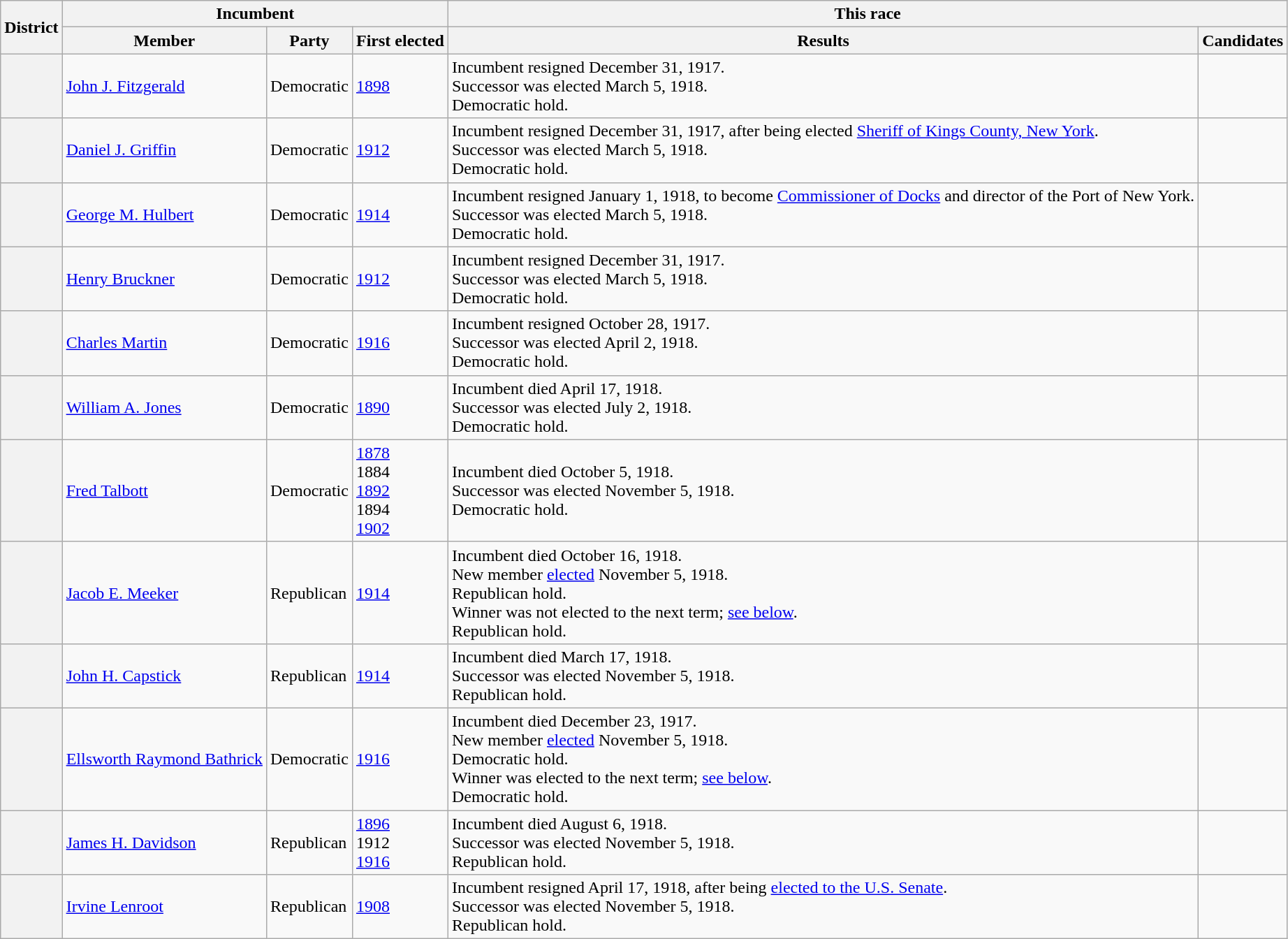<table class=wikitable>
<tr>
<th rowspan=2>District</th>
<th colspan=3>Incumbent</th>
<th colspan=2>This race</th>
</tr>
<tr>
<th>Member</th>
<th>Party</th>
<th>First elected</th>
<th>Results</th>
<th>Candidates</th>
</tr>
<tr>
<th></th>
<td><a href='#'>John J. Fitzgerald</a></td>
<td>Democratic</td>
<td><a href='#'>1898</a></td>
<td>Incumbent resigned December 31, 1917.<br>Successor was elected March 5, 1918.<br>Democratic hold.</td>
<td nowrap></td>
</tr>
<tr>
<th></th>
<td><a href='#'>Daniel J. Griffin</a></td>
<td>Democratic</td>
<td><a href='#'>1912</a></td>
<td>Incumbent resigned December 31, 1917, after being elected <a href='#'>Sheriff of Kings County, New York</a>.<br>Successor was elected March 5, 1918.<br>Democratic hold.</td>
<td nowrap></td>
</tr>
<tr>
<th></th>
<td><a href='#'>George M. Hulbert</a></td>
<td>Democratic</td>
<td><a href='#'>1914</a></td>
<td>Incumbent resigned January 1, 1918, to become <a href='#'>Commissioner of Docks</a> and director of the Port of New York.<br>Successor was elected March 5, 1918.<br>Democratic hold.</td>
<td nowrap></td>
</tr>
<tr>
<th></th>
<td><a href='#'>Henry Bruckner</a></td>
<td>Democratic</td>
<td><a href='#'>1912</a></td>
<td>Incumbent resigned December 31, 1917.<br>Successor was elected March 5, 1918.<br>Democratic hold.</td>
<td nowrap></td>
</tr>
<tr>
<th></th>
<td><a href='#'>Charles Martin</a></td>
<td>Democratic</td>
<td><a href='#'>1916</a></td>
<td>Incumbent resigned October 28, 1917.<br>Successor was elected April 2, 1918.<br>Democratic hold.</td>
<td nowrap></td>
</tr>
<tr>
<th></th>
<td><a href='#'>William A. Jones</a></td>
<td>Democratic</td>
<td><a href='#'>1890</a></td>
<td>Incumbent died April 17, 1918.<br>Successor was elected July 2, 1918.<br>Democratic hold.</td>
<td nowrap></td>
</tr>
<tr>
<th></th>
<td><a href='#'>Fred Talbott</a></td>
<td>Democratic</td>
<td><a href='#'>1878</a><br>1884 <br><a href='#'>1892</a><br>1894 <br><a href='#'>1902</a></td>
<td>Incumbent died October 5, 1918.<br>Successor was elected November 5, 1918.<br>Democratic hold.</td>
<td nowrap></td>
</tr>
<tr>
<th></th>
<td><a href='#'>Jacob E. Meeker</a></td>
<td>Republican</td>
<td><a href='#'>1914</a></td>
<td>Incumbent died October 16, 1918.<br>New member <a href='#'>elected</a> November 5, 1918.<br>Republican hold.<br>Winner was not elected to the next term; <a href='#'>see below</a>.<br>Republican hold.</td>
<td nowrap></td>
</tr>
<tr>
<th></th>
<td><a href='#'>John H. Capstick</a></td>
<td>Republican</td>
<td><a href='#'>1914</a></td>
<td>Incumbent died March 17, 1918.<br>Successor was elected November 5, 1918.<br>Republican hold.</td>
<td nowrap></td>
</tr>
<tr>
<th></th>
<td><a href='#'>Ellsworth Raymond Bathrick</a></td>
<td>Democratic</td>
<td><a href='#'>1916</a></td>
<td>Incumbent died December 23, 1917.<br>New member <a href='#'>elected</a> November 5, 1918.<br>Democratic hold.<br>Winner was elected to the next term; <a href='#'>see below</a>.<br>Democratic hold.</td>
<td nowrap></td>
</tr>
<tr>
<th></th>
<td><a href='#'>James H. Davidson</a></td>
<td>Republican</td>
<td><a href='#'>1896</a><br>1912 <br><a href='#'>1916</a></td>
<td>Incumbent died August 6, 1918.<br>Successor was elected November 5, 1918.<br>Republican hold.</td>
<td nowrap></td>
</tr>
<tr>
<th></th>
<td><a href='#'>Irvine Lenroot</a></td>
<td>Republican</td>
<td><a href='#'>1908</a></td>
<td>Incumbent resigned April 17, 1918, after being <a href='#'>elected to the U.S. Senate</a>.<br>Successor was elected November 5, 1918.<br>Republican hold.</td>
<td nowrap></td>
</tr>
</table>
